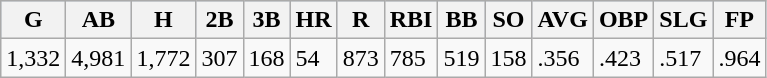<table class="wikitable">
<tr style="background:#b0c4de; text-align:center;">
<th>G</th>
<th>AB</th>
<th>H</th>
<th>2B</th>
<th>3B</th>
<th>HR</th>
<th>R</th>
<th>RBI</th>
<th>BB</th>
<th>SO</th>
<th>AVG</th>
<th>OBP</th>
<th>SLG</th>
<th>FP</th>
</tr>
<tr>
<td>1,332</td>
<td>4,981</td>
<td>1,772</td>
<td>307</td>
<td>168</td>
<td>54</td>
<td>873</td>
<td>785</td>
<td>519</td>
<td>158</td>
<td>.356</td>
<td>.423</td>
<td>.517</td>
<td>.964</td>
</tr>
</table>
